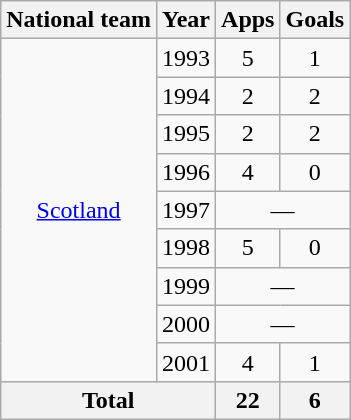<table class="wikitable" style="text-align:center">
<tr>
<th>National team</th>
<th>Year</th>
<th>Apps</th>
<th>Goals</th>
</tr>
<tr>
<td rowspan="9"><a href='#'>Scotland</a></td>
<td>1993</td>
<td>5</td>
<td>1</td>
</tr>
<tr>
<td>1994</td>
<td>2</td>
<td>2</td>
</tr>
<tr>
<td>1995</td>
<td>2</td>
<td>2</td>
</tr>
<tr>
<td>1996</td>
<td>4</td>
<td>0</td>
</tr>
<tr>
<td>1997</td>
<td colspan="2">—</td>
</tr>
<tr>
<td>1998</td>
<td>5</td>
<td>0</td>
</tr>
<tr>
<td>1999</td>
<td colspan="2">—</td>
</tr>
<tr>
<td>2000</td>
<td colspan="2">—</td>
</tr>
<tr>
<td>2001</td>
<td>4</td>
<td>1</td>
</tr>
<tr>
<th colspan="2">Total</th>
<th>22</th>
<th>6</th>
</tr>
</table>
